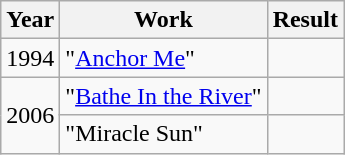<table class="wikitable">
<tr>
<th>Year</th>
<th>Work</th>
<th>Result</th>
</tr>
<tr>
<td>1994</td>
<td>"<a href='#'>Anchor Me</a>"</td>
<td></td>
</tr>
<tr>
<td rowspan=2>2006</td>
<td>"<a href='#'>Bathe In the River</a>"</td>
<td></td>
</tr>
<tr>
<td>"Miracle Sun"</td>
<td></td>
</tr>
</table>
